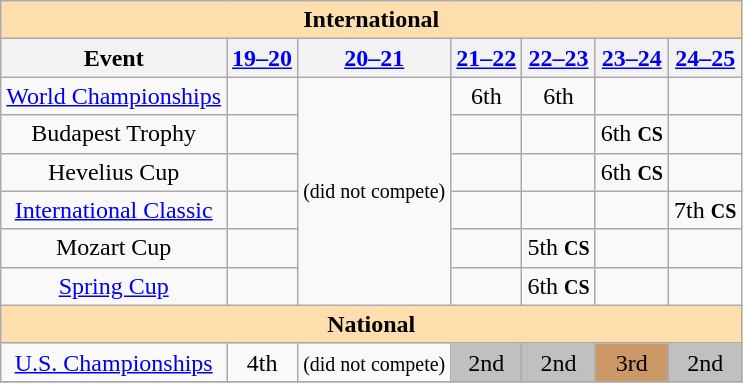<table class="wikitable">
<tr>
<th colspan="7" style="background-color: #ffdead; " align="center"><strong>International</strong></th>
</tr>
<tr>
<th>Event</th>
<th><a href='#'>19–20</a></th>
<th><a href='#'>20–21</a></th>
<th><a href='#'>21–22</a></th>
<th><a href='#'>22–23</a></th>
<th><a href='#'>23–24</a></th>
<th><a href='#'>24–25</a></th>
</tr>
<tr>
<td align="center"><a href='#'>World Championships</a></td>
<td></td>
<td rowspan="6" align="center"><small>(did not compete)</small></td>
<td align="center">6th</td>
<td align="center">6th</td>
<td></td>
<td></td>
</tr>
<tr>
<td align="center">Budapest Trophy</td>
<td></td>
<td></td>
<td></td>
<td align="center">6th <small><strong>CS</strong></small></td>
<td></td>
</tr>
<tr>
<td align="center">Hevelius Cup</td>
<td></td>
<td></td>
<td></td>
<td align="center">6th <small><strong>CS</strong></small></td>
<td></td>
</tr>
<tr>
<td align="center"><a href='#'>International Classic</a></td>
<td></td>
<td></td>
<td></td>
<td></td>
<td align="center">7th <small><strong>CS</strong></small></td>
</tr>
<tr>
<td align="center">Mozart Cup</td>
<td></td>
<td></td>
<td align="center">5th <small><strong>CS</strong></small></td>
<td></td>
<td></td>
</tr>
<tr>
<td align="center"><a href='#'>Spring Cup</a></td>
<td></td>
<td></td>
<td align="center">6th <small><strong>CS</strong></small></td>
<td></td>
<td></td>
</tr>
<tr>
<th colspan="7" style="background-color: #ffdead; " align="center"><strong>National</strong></th>
</tr>
<tr>
<td align="center"><a href='#'>U.S. Championships</a></td>
<td align="center">4th</td>
<td align="center"><small>(did not compete)</small></td>
<td bgcolor="silver" align="center">2nd</td>
<td bgcolor="silver" align="center">2nd</td>
<td bgcolor="cc9966" align="center">3rd</td>
<td bgcolor="silver" align="center">2nd</td>
</tr>
<tr>
</tr>
</table>
